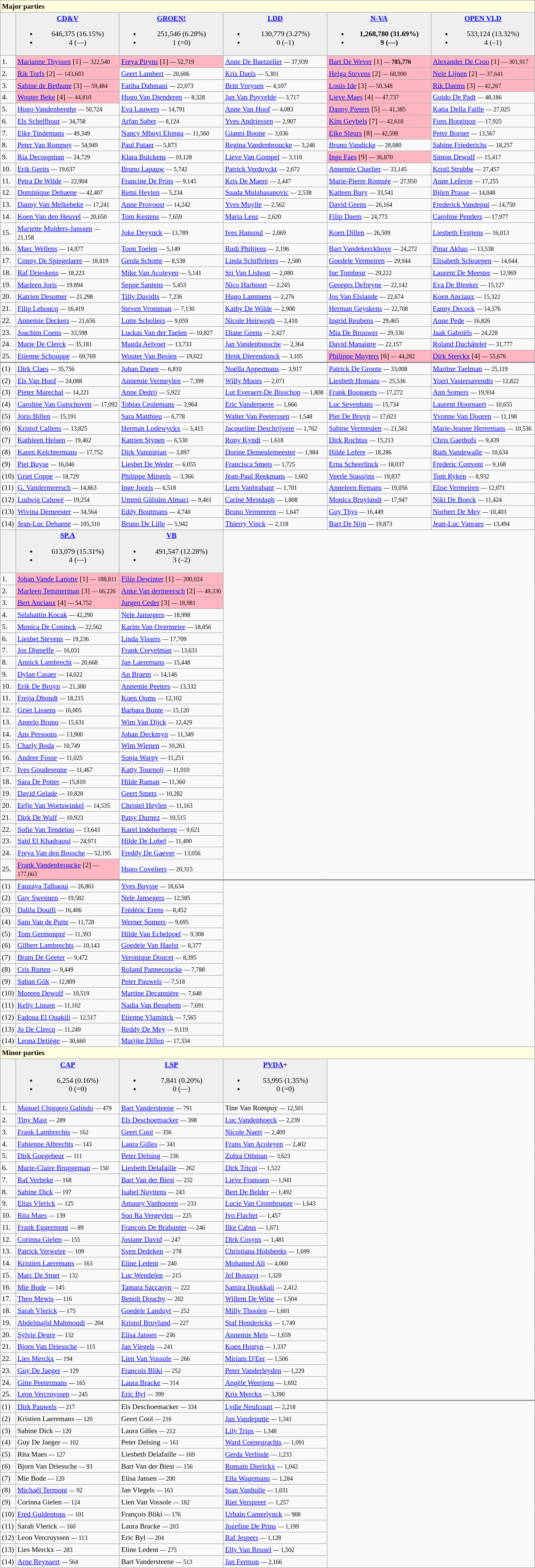<table class="wikitable" style=text-align:left;font-size:90%>
<tr>
<td bgcolor=lightyellow colspan=6><strong>Major parties</strong></td>
</tr>
<tr>
<th></th>
<td bgcolor=efefef width=200 align=center><strong>  <a href='#'>CD&V</a> </strong><br><ul><li>646,375 (16.15%)</li><li>4 (—)</li></ul></td>
<td bgcolor=efefef width=200 align=center><strong>  <a href='#'>GROEN!</a></strong><br><ul><li>251,546 (6.28%)</li><li>1 (=0)</li></ul></td>
<td bgcolor=efefef width=200 align=center><strong>  <a href='#'>LDD</a></strong><br><ul><li>130,779 (3.27%)</li><li>0 (–1)</li></ul></td>
<td bgcolor=efefef width=200 align=center><strong>  <a href='#'>N-VA</a></strong><br><ul><li><strong>1,268,780 (31.69%)</strong></li><li><strong>9  (—)</strong></li></ul></td>
<td bgcolor=efefef width=200 align=center><strong>  <a href='#'>OPEN VLD</a></strong><br><ul><li>533,124 (13.32%)</li><li>4 (–1)</li></ul></td>
</tr>
<tr>
<td>1.</td>
<td bgcolor=lightpink><a href='#'>Marianne Thyssen</a> [1] <small>— 322,540</small></td>
<td bgcolor=lightpink><a href='#'>Freya Piryns</a> [1] <small>— 52,719</small></td>
<td><a href='#'>Anne De Baetzelier</a> <small>— 37,939</small></td>
<td bgcolor=lightpink><a href='#'>Bart De Wever</a> [1] <small>— <strong>785,776</strong></small></td>
<td bgcolor=lightpink><a href='#'>Alexander De Croo</a> [1] <small>— 301,917</small></td>
</tr>
<tr>
<td>2.</td>
<td bgcolor=lightpink><a href='#'>Rik Torfs</a> [2] <small>— 143,603</small></td>
<td><a href='#'>Geert Lambert</a> <small>— 20,606</small></td>
<td><a href='#'>Kris Daels</a> <small>— 5,301</small></td>
<td bgcolor=lightpink><a href='#'>Helga Stevens</a> [2] <small>— 68,900</small></td>
<td bgcolor=lightpink><a href='#'>Nele Lijnen</a> [2] <small>— 37,641</small></td>
</tr>
<tr>
<td>3.</td>
<td bgcolor=lightpink><a href='#'>Sabine de Bethune</a> [3] <small>— 59,484</small></td>
<td><a href='#'>Fatiha Dahmani</a> <small>— 22,073</small></td>
<td><a href='#'>Britt Vreysen</a> <small>— 4,107</small></td>
<td bgcolor=lightpink><a href='#'>Louis Ide</a> [3] <small>— 50,348</small></td>
<td bgcolor=lightpink><a href='#'>Rik Daems</a> [3] <small>— 42,267</small></td>
</tr>
<tr>
<td>4.</td>
<td bgcolor=lightpink><a href='#'>Wouter Beke</a> [4] <small>— 44,810</small></td>
<td><a href='#'>Hugo Van Dienderen</a> <small>— 8,328</small></td>
<td><a href='#'>Jan Van Puyvelde</a> <small>— 3,717	</small></td>
<td bgcolor=lightpink><a href='#'>Lieve Maes</a> [4] <small>— 47,737</small></td>
<td><a href='#'>Guido De Padt</a> <small>— 48,186</small></td>
</tr>
<tr>
<td>5.</td>
<td><a href='#'>Hugo Vandenberghe</a> <small>— 50,724</small></td>
<td><a href='#'>Eva Lauwers</a> <small>— 14,791</small></td>
<td><a href='#'>Anne Van Hoof</a> <small>— 4,083</small></td>
<td bgcolor=lightpink><a href='#'>Danny Pieters</a> [5] <small>— 41,385</small></td>
<td><a href='#'>Katia Della Faille</a> <small>— 27,025</small></td>
</tr>
<tr>
<td>6.</td>
<td><a href='#'>Els Schelfhout</a> <small>— 34,758</small></td>
<td><a href='#'>Arfan Saber</a> <small>— 8,124</small></td>
<td><a href='#'>Yves Andriessen</a> <small>— 2,907</small></td>
<td bgcolor=lightpink><a href='#'>Kim Geybels</a> [7] <small>— 42,618</small></td>
<td><a href='#'>Fons Borginon</a> <small>— 17,925</small></td>
</tr>
<tr>
<td>7.</td>
<td><a href='#'>Elke Tindemans</a> <small>— 49,349</small></td>
<td><a href='#'>Nancy Mbuyi Elonga</a> <small>— 11,560</small></td>
<td><a href='#'>Gianni Boone</a> <small>— 3,036</small></td>
<td bgcolor=lightpink><a href='#'>Elke Sleurs</a> [8] <small>— 42,598</small></td>
<td><a href='#'>Peter Borner</a> <small>— 13,567</small></td>
</tr>
<tr>
<td>8.</td>
<td><a href='#'>Peter Van Rompuy</a> <small>— 54,949</small></td>
<td><a href='#'>Paul Pataer</a> <small>— 5,873</small></td>
<td><a href='#'>Regina Vandenbroucke</a> <small>— 3,246</small></td>
<td><a href='#'>Bruno Vandicke</a> <small>— 28,080	</small></td>
<td><a href='#'>Sabine Friederichs</a> <small>— 18,257</small></td>
</tr>
<tr>
<td>9.</td>
<td><a href='#'>Ria Decoopman</a> <small>— 24,729</small></td>
<td><a href='#'>Klara Bulckens</a> <small>— 10,128</small></td>
<td><a href='#'>Lieve Van Gompel</a> <small>— 3,110</small></td>
<td bgcolor=lightpink><a href='#'>Inge Faes</a> [9] <small>— 36,870</small></td>
<td><a href='#'>Simon Dewulf</a> <small>— 15,417</small></td>
</tr>
<tr>
<td>10.</td>
<td><a href='#'>Erik Gerits</a> <small>— 19,637</small></td>
<td><a href='#'>Bruno Lapauw</a> <small>— 5,742</small></td>
<td><a href='#'>Patrick Verduyckt</a> <small>— 2,672</small></td>
<td><a href='#'>Annemie Charlier</a> <small>— 33,145</small></td>
<td><a href='#'>Kristl Strubbe</a> <small>— 27,457</small></td>
</tr>
<tr>
<td>11.</td>
<td><a href='#'>Petra De Wilde</a> <small>— 22,904</small></td>
<td><a href='#'>Francine De Prins</a> <small>— 9,145</small></td>
<td><a href='#'>Kris De Maere</a> <small>— 2,447</small></td>
<td><a href='#'>Marie-Pierre Romsée</a> <small>— 27,950</small></td>
<td><a href='#'>Anne Lefevre</a> <small>— 17,255</small></td>
</tr>
<tr>
<td>12.</td>
<td><a href='#'>Dominique Dehaene</a> <small>— 42,407</small></td>
<td><a href='#'>Remi Heylen</a> <small>— 5,234</small></td>
<td><a href='#'>Suada Mulahasanovic</a> <small>— 2,538</small></td>
<td><a href='#'>Katleen Bury</a> <small>— 33,541</small></td>
<td><a href='#'>Björn Prasse</a> <small>— 14,048</small></td>
</tr>
<tr>
<td>13.</td>
<td><a href='#'>Danny Van Melkebeke</a> <small>— 17,241</small></td>
<td><a href='#'>Anne Provoost</a> <small>— 14,242</small></td>
<td><a href='#'>Yves Muylle</a> <small>— 2,562</small></td>
<td><a href='#'>David Geens</a> <small>— 26,164</small></td>
<td><a href='#'>Frederick Vandeput</a> <small>— 14,750</small></td>
</tr>
<tr>
<td>14.</td>
<td><a href='#'>Koen Van den Heuvel</a> <small>— 20,650</small></td>
<td><a href='#'>Tom Kestens</a> <small>— 7,659</small></td>
<td><a href='#'>Maria Leus</a> <small>— 2,620</small></td>
<td><a href='#'>Filip Daem</a> <small>— 24,773</small></td>
<td><a href='#'>Caroline Penders</a> <small>— 17,977</small></td>
</tr>
<tr>
<td>15.</td>
<td><a href='#'>Mariette Mulders-Janssen</a> <small>— 21,158</small></td>
<td><a href='#'>Joke Devynck</a> <small>— 13,789</small></td>
<td><a href='#'>Ives Hansoul</a> <small>— 2,069</small></td>
<td><a href='#'>Koen Dillen</a> <small>— 26,509	</small></td>
<td><a href='#'>Liesbeth Festjens</a> <small>— 16,013</small></td>
</tr>
<tr>
<td>16.</td>
<td><a href='#'>Marc Wellens</a> <small>— 14,977</small></td>
<td><a href='#'>Toon Toelen</a> <small>— 5,149</small></td>
<td><a href='#'>Rudi Philtjens</a> <small>— 2,196</small></td>
<td><a href='#'>Bart Vandekerckhove</a> <small>— 24,272</small></td>
<td><a href='#'>Pinar Akbas</a> <small>— 13,538</small></td>
</tr>
<tr>
<td>17.</td>
<td><a href='#'>Conny De Spiegelaere</a> <small>— 18,819</small></td>
<td><a href='#'>Gerda Schotte</a> <small>— 8,538</small></td>
<td><a href='#'>Linda Schiffeleers</a> <small>— 2,580</small></td>
<td><a href='#'>Goedele Vermeiren</a> <small>— 29,944</small></td>
<td><a href='#'>Elisabeth Schraepen</a> <small>— 14,644</small></td>
</tr>
<tr>
<td>18.</td>
<td><a href='#'>Raf Drieskens</a> <small>— 18,223</small></td>
<td><a href='#'>Mike Van Acoleyen</a> <small>— 5,141	</small></td>
<td><a href='#'>Sri Van Lishout</a> <small>— 2,080</small></td>
<td><a href='#'>Ine Tombeur</a> <small>— 29,222</small></td>
<td><a href='#'>Laurent De Meester</a> <small>— 12,969</small></td>
</tr>
<tr>
<td>19.</td>
<td><a href='#'>Marleen Joris</a> <small>— 19.894</small></td>
<td><a href='#'>Seppe Santens</a> <small>— 5,453</small></td>
<td><a href='#'>Nico Harboort</a> <small>— 2,245</small></td>
<td><a href='#'>Georges Defreyne</a> <small>— 22,142</small></td>
<td><a href='#'>Eva De Bleeker</a> <small>— 15,127</small></td>
</tr>
<tr>
<td>20.</td>
<td><a href='#'>Katrien Desomer</a> <small>— 21,298</small></td>
<td><a href='#'>Tilly Davidts</a> <small>— 7,236</small></td>
<td><a href='#'>Hugo Lammens</a> <small>— 2,276</small></td>
<td><a href='#'>Jos Van Elslande</a> <small>— 22,674</small></td>
<td><a href='#'>Koen Anciaux</a> <small>— 15,322</small></td>
</tr>
<tr>
<td>21.</td>
<td><a href='#'>Filip Lehoucq</a> <small>— 16,419</small></td>
<td><a href='#'>Steven Vromman</a> <small>— 7,130</small></td>
<td><a href='#'>Kathy De Wilde</a> <small>— 2,908</small></td>
<td><a href='#'>Herman Geyskens</a> <small>— 22,708</small></td>
<td><a href='#'>Fanny Decock</a> <small>— 14,576</small></td>
</tr>
<tr>
<td>22.</td>
<td><a href='#'>Annemie Deckers</a> <small>— 21,656</small></td>
<td><a href='#'>Lotte Scholiers</a> <small>— 9,059</small></td>
<td><a href='#'>Nicole Heirwegh</a> <small>— 2,410</small></td>
<td><a href='#'>Ingrid Reubens</a> <small>— 29,465</small></td>
<td><a href='#'>Anne Pede</a> <small>— 16,826</small></td>
</tr>
<tr>
<td>23.</td>
<td><a href='#'>Joachim Coens</a> <small>— 33,598</small></td>
<td><a href='#'>Luckas Van der Taelen</a> <small>— 10,827</small></td>
<td><a href='#'>Diane Geens</a> <small>— 2,427</small></td>
<td><a href='#'>Mia De Brouwer</a> <small>— 29,336</small></td>
<td><a href='#'>Jaak Gabriëls</a> <small>— 24,228</small></td>
</tr>
<tr>
<td>24.</td>
<td><a href='#'>Marie De Clerck</a> <small>— 35,181</small></td>
<td><a href='#'>Magda Aelvoet</a> <small>— 13,733</small></td>
<td><a href='#'>Jan Vandenbussche</a> <small>— 2,364</small></td>
<td><a href='#'>David Manaigre</a> <small>— 22,157</small></td>
<td><a href='#'>Roland Duchâtelet</a> <small>— 31,777</small></td>
</tr>
<tr>
<td>25.</td>
<td><a href='#'>Etienne Schouppe</a> <small>— 69,769</small></td>
<td><a href='#'>Wouter Van Besien</a> <small>— 19,022</small></td>
<td><a href='#'>Henk Dierendonck</a> <small>— 3,105</small></td>
<td bgcolor=lightpink><a href='#'>Philippe Muyters</a> [6] <small>— 44,282</small></td>
<td bgcolor=lightpink><a href='#'>Dirk Sterckx</a> [4] <small>— 55,676</small></td>
</tr>
<tr style="border-top:2px solid gray;">
<td>(1)</td>
<td><a href='#'>Dirk Claes</a> <small>— 35,756</small></td>
<td><a href='#'>Johan Danen</a> <small>— 6,810</small></td>
<td><a href='#'>Noëlla Appermans</a> <small>— 3,917</small></td>
<td><a href='#'>Patrick De Groote</a> <small>— 33,008</small></td>
<td><a href='#'>Martine Taelman</a> <small>— 25,119</small></td>
</tr>
<tr>
<td>(2)</td>
<td><a href='#'>Els Van Hoof</a> <small>— 24,088</small></td>
<td><a href='#'>Annemie Vermeylen</a> <small>— 7,399</small></td>
<td><a href='#'>Willy Moors</a> <small>— 2,071</small></td>
<td><a href='#'>Liesbeth Homans</a> <small>— 25,536</small></td>
<td><a href='#'>Yoeri Vastersavendts</a> <small>— 12,822</small></td>
</tr>
<tr>
<td>(3)</td>
<td><a href='#'>Pieter Marechal</a> <small>— 14,221</small></td>
<td><a href='#'>Anne Dedrij</a> <small>— 5,922</small></td>
<td><a href='#'>Lut Everaert-De Bisschop</a> <small>— 1,808</small></td>
<td><a href='#'>Frank Boogaerts</a> <small>— 17,272</small></td>
<td><a href='#'>Ann Somers</a> <small>— 19,934</small></td>
</tr>
<tr>
<td>(4)</td>
<td><a href='#'>Caroline Van Gutschoven</a> <small>— 17,092</small></td>
<td><a href='#'>Tobias Ceulemans</a> <small>— 3,964</small></td>
<td><a href='#'>Eric Vanderperre</a> <small>— 1,666</small></td>
<td><a href='#'>Luc Sevenhans</a> <small>— 15,734</small></td>
<td><a href='#'>Laurent Hoornaert</a> <small>— 10,655</small></td>
</tr>
<tr>
<td>(5)</td>
<td><a href='#'>Joris Billen</a> <small>— 15,191</small></td>
<td><a href='#'>Sara Matthieu</a> <small>— 6,778</small></td>
<td><a href='#'>Walter Van Peeterssen</a> <small>— 1,548</small></td>
<td><a href='#'>Piet De Bruyn</a> <small>— 17,023</small></td>
<td><a href='#'>Yvonne Van Dooren</a> <small>— 11,198</small></td>
</tr>
<tr>
<td>(6)</td>
<td><a href='#'>Kristof Callens</a> <small>— 13,825</small></td>
<td><a href='#'>Herman Lodewyckx</a> <small>— 3,415</small></td>
<td><a href='#'>Jacqueline Deschrijvere</a> <small>— 1,762</small></td>
<td><a href='#'>Sabine Vermeulen</a> <small>— 21,561</small></td>
<td><a href='#'>Marie-Jeanne Herremans</a> <small>— 10,536</small></td>
</tr>
<tr>
<td>(7)</td>
<td><a href='#'>Kathleen Helsen</a> <small>— 19,462</small></td>
<td><a href='#'>Katrien Stynen</a> <small>— 6,530</small></td>
<td><a href='#'>Rony Kyndt</a> <small>— 1,618</small></td>
<td><a href='#'>Dirk Rochtus</a> <small>— 15,213</small></td>
<td><a href='#'>Chris Gaethofs</a> <small>— 9,439</small></td>
</tr>
<tr>
<td>(8)</td>
<td><a href='#'>Karen Kelchtermans</a> <small>— 17,752</small></td>
<td><a href='#'>Dirk Vanstinjan</a> <small>— 3,897</small></td>
<td><a href='#'>Dorine Demeulemeester</a> <small>— 1,984</small></td>
<td><a href='#'>Hilde Lefere</a> <small>— 18,286</small></td>
<td><a href='#'>Ruth Vandewalle</a> <small>— 10,634</small></td>
</tr>
<tr>
<td>(9)</td>
<td><a href='#'>Piet Buyse</a> <small>— 16,046</small></td>
<td><a href='#'>Liesbet De Weder</a> <small>— 6,055</small></td>
<td><a href='#'>Francisca Smets</a> <small>— 1,725</small></td>
<td><a href='#'>Erna Scheerlinck</a> <small>— 18,037</small></td>
<td><a href='#'>Frederic Convent</a> <small>— 9,168</small></td>
</tr>
<tr>
<td>(10)</td>
<td><a href='#'>Griet Coppe</a> <small>— 18,729</small></td>
<td><a href='#'>Philippe Mingels</a> <small>— 3,366</small></td>
<td><a href='#'>Jean-Paul Reekmans</a> <small>—	1,602</small></td>
<td><a href='#'>Veerle Stassijns</a> <small>— 19,837</small></td>
<td><a href='#'>Tom Ryken</a> <small>— 8,932</small></td>
</tr>
<tr>
<td>(11)</td>
<td><a href='#'>G. Vandermeersch</a> <small>— 14,863</small></td>
<td><a href='#'>Inge Jooris</a> <small>— 6,518</small></td>
<td><a href='#'>Leen Vanbrabant</a> <small>— 1,701</small></td>
<td><a href='#'>Anneleen Remans</a> <small>— 19,056</small></td>
<td><a href='#'>Elise Vermeiren</a> <small>— 12,071</small></td>
</tr>
<tr>
<td>(12)</td>
<td><a href='#'>Ludwig Caluwé</a> <small>— 19,254</small></td>
<td><a href='#'>Ummü Gülsüm Almaci</a> <small>— 9,461</small></td>
<td><a href='#'>Carine Mestdagh</a> <small>— 1,808</small></td>
<td><a href='#'>Monica Bruylandt</a> <small>— 17,947</small></td>
<td><a href='#'>Niki De Boeck</a> <small>— 11,424</small></td>
</tr>
<tr>
<td>(13)</td>
<td><a href='#'>Wivina Demeester</a> <small>— 34,564</small></td>
<td><a href='#'>Eddy Boutmans</a> <small>— 4,740</small></td>
<td><a href='#'>Bruno Vermeeren</a> <small>— 1,647</small></td>
<td><a href='#'>Guy Thys</a> <small>— 16,449</small></td>
<td><a href='#'>Norbert De Mey</a> <small>— 10,403</small></td>
</tr>
<tr>
<td>(14)</td>
<td><a href='#'>Jean-Luc Dehaene</a> <small>— 105,310</small></td>
<td><a href='#'>Bruno De Lille</a> <small>— 5,942</small></td>
<td><a href='#'>Thierry Vinck</a> <small>— 2,118</small></td>
<td><a href='#'>Bart De Nijn</a> <small>— 19,873</small></td>
<td><a href='#'>Jean-Luc Vanraes</a> <small>— 13,494</small></td>
</tr>
<tr>
<th></th>
<td bgcolor=efefef width=200 align=center><strong>  <a href='#'>SP.A</a> </strong><br><ul><li>613,079 (15.31%)</li><li>4 (—)</li></ul></td>
<td bgcolor=efefef width=200 align=center><strong>  <a href='#'>VB</a></strong><br><ul><li>491,547 (12.28%)</li><li>3 (–2)</li></ul></td>
</tr>
<tr>
<td>1.</td>
<td bgcolor=lightpink><a href='#'>Johan Vande Lanotte</a> [1] <small>— 188,811</small></td>
<td bgcolor=lightpink><a href='#'>Filip Dewinter</a> [1] <small>— 200,024</small></td>
</tr>
<tr>
<td>2.</td>
<td bgcolor=lightpink><a href='#'>Marleen Temmerman</a> [3] <small>— 66,226</small></td>
<td bgcolor=lightpink><a href='#'>Anke Van dermeersch</a> [2] <small>— 49,336</small></td>
</tr>
<tr>
<td>3.</td>
<td bgcolor=lightpink><a href='#'>Bert Anciaux</a> [4] <small>— 54,752</small></td>
<td bgcolor=lightpink><a href='#'>Jurgen Ceder</a> [3] <small>— 18,981</small></td>
</tr>
<tr>
<td>4.</td>
<td><a href='#'>Selahattin Kocak</a> <small>— 42,290</small></td>
<td><a href='#'>Nele Jansegers</a> <small>— 18,998</small></td>
</tr>
<tr>
<td>5.</td>
<td><a href='#'>Monica De Coninck</a> <small>— 22,562</small></td>
<td><a href='#'>Karim Van Overmeire</a> <small>— 18,856</small></td>
</tr>
<tr>
<td>6.</td>
<td><a href='#'>Liesbet Stevens</a> <small>— 19,236</small></td>
<td><a href='#'>Linda Vissers</a> <small>— 17,709</small></td>
</tr>
<tr>
<td>7.</td>
<td><a href='#'>Jos Digneffe</a> <small>— 16,031</small></td>
<td><a href='#'>Frank Creyelman</a> <small>— 13,631</small></td>
</tr>
<tr>
<td>8.</td>
<td><a href='#'>Annick Lambrecht</a> <small>— 20,668</small></td>
<td><a href='#'>Jan Laeremans</a> <small>— 15,448</small></td>
</tr>
<tr>
<td>9.</td>
<td><a href='#'>Dylan Casaer</a> <small>— 14,022</small></td>
<td><a href='#'>An Braem</a> <small>— 14,146</small></td>
</tr>
<tr>
<td>10.</td>
<td><a href='#'>Erik De Bruyn</a> <small>— 21,300</small></td>
<td><a href='#'>Annemie Peeters</a> <small>— 13,332</small></td>
</tr>
<tr>
<td>11.</td>
<td><a href='#'>Freija Dhondt</a> <small>— 18,215</small></td>
<td><a href='#'>Koen Ooms</a> <small>— 12,102</small></td>
</tr>
<tr>
<td>12.</td>
<td><a href='#'>Griet Lissens</a> <small>— 16,005</small></td>
<td><a href='#'>Barbara Bonte</a> <small>— 15,120</small></td>
</tr>
<tr>
<td>13.</td>
<td><a href='#'>Angelo Bruno</a> <small>— 15,631</small></td>
<td><a href='#'>Wim Van Dijck</a> <small>— 12,429</small></td>
</tr>
<tr>
<td>14.</td>
<td><a href='#'>Ans Persoons</a> <small>— 13,900</small></td>
<td><a href='#'>Johan Deckmyn</a> <small>— 11,349</small></td>
</tr>
<tr>
<td>15.</td>
<td><a href='#'>Charly Boda</a> <small>— 10,749</small></td>
<td><a href='#'>Wim Wienen</a> <small>— 10,261</small></td>
</tr>
<tr>
<td>16.</td>
<td><a href='#'>Andree Fosse</a> <small>— 11,025</small></td>
<td><a href='#'>Sonja Warpy</a> <small>— 11,251</small></td>
</tr>
<tr>
<td>17.</td>
<td><a href='#'>Ives Goudeseune</a> <small>— 11,467</small></td>
<td><a href='#'>Katty Tournoij</a> <small>— 11,010</small></td>
</tr>
<tr>
<td>18.</td>
<td><a href='#'>Sara De Potter</a> <small>— 15,810	</small></td>
<td><a href='#'>Hilde Raman</a> <small>— 11,360</small></td>
</tr>
<tr>
<td>19.</td>
<td><a href='#'>David Gelade</a> <small>— 10,828</small></td>
<td><a href='#'>Geert Smets</a> <small>— 10,282</small></td>
</tr>
<tr>
<td>20.</td>
<td><a href='#'>Eefje Van Wortswinkel</a> <small>— 14,535</small></td>
<td><a href='#'>Christel Heylen</a> <small>— 11,163</small></td>
</tr>
<tr>
<td>21.</td>
<td><a href='#'>Dirk De Wulf</a> <small>— 10,923</small></td>
<td><a href='#'>Patsy Durnez</a> <small>— 10,515</small></td>
</tr>
<tr>
<td>22.</td>
<td><a href='#'>Sofie Van Tendeloo</a> <small>— 13,643</small></td>
<td><a href='#'>Karel Indeherberge</a> <small>— 9,621</small></td>
</tr>
<tr>
<td>23.</td>
<td><a href='#'>Saïd El Khadraoui</a> <small>— 24,971</small></td>
<td><a href='#'>Hilde De Lobel</a> <small>— 11,490</small></td>
</tr>
<tr>
<td>24.</td>
<td><a href='#'>Freya Van den Bossche</a> <small>— 52,195</small></td>
<td><a href='#'>Freddy De Gaever</a> <small>— 13,056</small></td>
</tr>
<tr>
<td>25.</td>
<td bgcolor=lightpink><a href='#'>Frank Vandenbroucke</a> [2] <small>— 177,663</small></td>
<td><a href='#'>Hugo Coveliers</a> <small>— 20,315</small></td>
</tr>
<tr style="border-top:2px solid gray;">
<td>(1)</td>
<td><a href='#'>Fauzaya Talhaoui</a> <small>— 26,861</small></td>
<td><a href='#'>Yves Buysse</a> <small>— 18,634</small></td>
</tr>
<tr>
<td>(2)</td>
<td><a href='#'>Guy Swennen</a> <small>— 19,582</small></td>
<td><a href='#'>Nele Jansegers</a> <small>— 12,585</small></td>
</tr>
<tr>
<td>(3)</td>
<td><a href='#'>Dalila Douifi</a> <small>— 16,406</small></td>
<td><a href='#'>Frédéric Erens</a> <small>— 8,452</small></td>
</tr>
<tr>
<td>(4)</td>
<td><a href='#'>Sam Van de Putte</a> <small>— 11,728</small></td>
<td><a href='#'>Werner Somers</a> <small>— 9,695</small></td>
</tr>
<tr>
<td>(5)</td>
<td><a href='#'>Tom Germonpré</a> <small>— 11,393</small></td>
<td><a href='#'>Hilde Van Echelpoel</a> <small>— 9,308</small></td>
</tr>
<tr>
<td>(6)</td>
<td><a href='#'>Gilbert Lambrechts</a> <small>— 10,143</small></td>
<td><a href='#'>Goedele Van Haelst</a> <small>— 8,377</small></td>
</tr>
<tr>
<td>(7)</td>
<td><a href='#'>Bram De Geeter</a> <small>— 9,472</small></td>
<td><a href='#'>Veronique Doucet</a> <small>— 8,395</small></td>
</tr>
<tr>
<td>(8)</td>
<td><a href='#'>Cris Rutten</a> <small>— 9,449</small></td>
<td><a href='#'>Roland Pannecoucke</a> <small>— 7,788</small></td>
</tr>
<tr>
<td>(9)</td>
<td><a href='#'>Saban Gök</a> <small>— 12,809</small></td>
<td><a href='#'>Peter Pauwels</a> <small>— 7,518</small></td>
</tr>
<tr>
<td>(10)</td>
<td><a href='#'>Moreen Dewolf</a> <small>— 10,519</small></td>
<td><a href='#'>Martine Decannière</a> <small>— 7,648</small></td>
</tr>
<tr>
<td>(11)</td>
<td><a href='#'>Kelly Linsen</a> <small>— 11,102</small></td>
<td><a href='#'>Nadia Van Beughem</a> <small>— 7,691</small></td>
</tr>
<tr>
<td>(12)</td>
<td><a href='#'>Fadoua El Ouakili</a> <small>— 12,517</small></td>
<td><a href='#'>Etienne Vlaminck</a> <small>— 7,565</small></td>
</tr>
<tr>
<td>(13)</td>
<td><a href='#'>Jo De Clercq</a> <small>— 11,249</small></td>
<td><a href='#'>Reddy De Mey</a> <small>— 9,119</small></td>
</tr>
<tr>
<td>(14)</td>
<td><a href='#'>Leona Detiège</a> <small>— 30,660</small></td>
<td><a href='#'>Marijke Dillen</a> <small>— 17,334</small></td>
</tr>
<tr>
<td bgcolor=lightyellow colspan=6><strong>Minor parties</strong></td>
</tr>
<tr>
<th></th>
<td bgcolor=efefef width=200 align=center><strong>  <a href='#'>CAP</a></strong><br><ul><li>6,254 (0.16%)</li><li>0 (=0)</li></ul></td>
<td bgcolor=efefef width=200 align=center><strong>  <a href='#'>LSP</a></strong><br><ul><li>7,841 (0.20%)</li><li>0 (—)</li></ul></td>
<td bgcolor=efefef width=200 align=center><strong>  <a href='#'>PVDA</a>+</strong><br><ul><li>53,995 (1.35%)</li><li>0 (=0)</li></ul></td>
</tr>
<tr>
<td>1.</td>
<td><a href='#'>Manuel Chiguero Galindo</a> <small>— 479</small></td>
<td><a href='#'>Bart Vandersteene</a> <small>— 791</small></td>
<td>Tine Van Rompuy <small>— 12,501</small></td>
</tr>
<tr>
<td>2.</td>
<td><a href='#'>Tiny Mast</a> <small>— 289</small></td>
<td><a href='#'>Els Deschoemacker</a> <small>— 398</small></td>
<td><a href='#'>Luc Vandenhoeck</a> <small>— 2,239</small></td>
</tr>
<tr>
<td>3.</td>
<td><a href='#'>Frank Lambrechts</a> <small>— 162</small></td>
<td><a href='#'>Geert Cool</a> <small>— 356</small></td>
<td><a href='#'>Nicole Naert</a> <small>— 2,409</small></td>
</tr>
<tr>
<td>4.</td>
<td><a href='#'>Fabienne Albrechts</a> <small>— 143</small></td>
<td><a href='#'>Laura Gilles</a> <small>— 341</small></td>
<td><a href='#'>Frans Van Acoleyen</a> <small>— 2,402	</small></td>
</tr>
<tr>
<td>5.</td>
<td><a href='#'>Dirk Goegebeur</a> <small>— 111</small></td>
<td><a href='#'>Peter Delsing</a> <small>— 236</small></td>
<td><a href='#'>Zohra Othman</a> <small>— 3,623</small></td>
</tr>
<tr>
<td>6.</td>
<td><a href='#'>Marie-Claire Bruggeman</a> <small>— 150</small></td>
<td><a href='#'>Liesbeth Delafaille</a> <small>— 262</small></td>
<td><a href='#'>Dirk Tricot</a> <small>— 1,522</small></td>
</tr>
<tr>
<td>7.</td>
<td><a href='#'>Raf Verbeke</a> <small>— 168	</small></td>
<td><a href='#'>Bart Van der Biest</a> <small>— 232</small></td>
<td><a href='#'>Lieve Franssen</a> <small>— 1,941</small></td>
</tr>
<tr>
<td>8.</td>
<td><a href='#'>Sabine Dick</a> <small>— 197</small></td>
<td><a href='#'>Isabel Nuyttens</a> <small>— 243</small></td>
<td><a href='#'>Bert De Belder</a> <small>— 1,492</small></td>
</tr>
<tr>
<td>9.</td>
<td><a href='#'>Elias Vlerick</a> <small>— 125</small></td>
<td><a href='#'>Amaury Vanhooren</a> <small>— 233</small></td>
<td><a href='#'>Lucie Van Crombrugge</a> <small>— 1,643</small></td>
</tr>
<tr>
<td>10.</td>
<td><a href='#'>Rita Maes</a> <small>— 139</small></td>
<td><a href='#'>Soo Ra Vergeylen</a> <small>— 225</small></td>
<td><a href='#'>Ivo Flachet</a> <small>— 1,457</small></td>
</tr>
<tr>
<td>11.</td>
<td><a href='#'>Frank Eggermont</a> <small>— 89</small></td>
<td><a href='#'>François De Brabanter</a> <small>— 246</small></td>
<td><a href='#'>Ilke Cabus</a> <small>— 1,671</small></td>
</tr>
<tr>
<td>12.</td>
<td><a href='#'>Corinna Gielen</a> <small>— 155</small></td>
<td><a href='#'>Josiane David</a> <small>— 247</small></td>
<td><a href='#'>Dirk Cosyns</a> <small>— 1,481</small></td>
</tr>
<tr>
<td>13.</td>
<td><a href='#'>Patrick Verweire</a> <small>— 109</small></td>
<td><a href='#'>Sven Dedeken</a> <small>— 278</small></td>
<td><a href='#'>Christiana Holsbeeks</a> <small>— 1,699</small></td>
</tr>
<tr>
<td>14.</td>
<td><a href='#'>Kristien Laeremans</a> <small>— 163</small></td>
<td><a href='#'>Eline Ledent</a> <small>— 240</small></td>
<td><a href='#'>Mohamed Ali</a> <small>— 4,060</small></td>
</tr>
<tr>
<td>15.</td>
<td><a href='#'>Marc De Smet</a> <small>— 132</small></td>
<td><a href='#'>Luc Wendelen</a> <small>— 215</small></td>
<td><a href='#'>Jef Bossuyt</a> <small>— 1,320</small></td>
</tr>
<tr>
<td>16.</td>
<td><a href='#'>Mie Bode</a> <small>— 145</small></td>
<td><a href='#'>Tamara Saccasyn</a> <small>— 222</small></td>
<td><a href='#'>Samira Doukkali</a> <small>— 2,412</small></td>
</tr>
<tr>
<td>17.</td>
<td><a href='#'>Theo Mewis</a> <small>— 116</small></td>
<td><a href='#'>Benoît Douchy</a> <small>— 202</small></td>
<td><a href='#'>Willem De Witte</a> <small>— 1,504</small></td>
</tr>
<tr>
<td>18.</td>
<td><a href='#'>Sarah Vlerick</a> <small>— 175</small></td>
<td><a href='#'>Goedele Landuyt</a> <small>— 252</small></td>
<td><a href='#'>Milly Thoolen</a> <small>— 1,601</small></td>
</tr>
<tr>
<td>19.</td>
<td><a href='#'>Abdelmajid Mahmoudi</a> <small>— 204</small></td>
<td><a href='#'>Kristof Bruyland</a> <small>— 227</small></td>
<td><a href='#'>Staf Henderickx</a> <small>— 1,749</small></td>
</tr>
<tr>
<td>20.</td>
<td><a href='#'>Sylvie Degre</a> <small>— 132</small></td>
<td><a href='#'>Elisa Jansen</a> <small>— 236</small></td>
<td><a href='#'>Annemie Mels</a> <small>— 1,659</small></td>
</tr>
<tr>
<td>21.</td>
<td><a href='#'>Bjorn Van Driessche</a> <small>— 115</small></td>
<td><a href='#'>Jan Vlegels</a> <small>— 241</small></td>
<td><a href='#'>Koen Hostyn</a> <small>— 1,337</small></td>
</tr>
<tr>
<td>22.</td>
<td><a href='#'>Lies Merckx</a> <small>— 194</small></td>
<td><a href='#'>Lien Van Vossole</a> <small>— 266</small></td>
<td><a href='#'>Miriam D'Eer</a> <small>— 1,506</small></td>
</tr>
<tr>
<td>23.</td>
<td><a href='#'>Guy De Jaeger</a> <small>— 129</small></td>
<td><a href='#'>François Bliki</a> <small>— 252</small></td>
<td><a href='#'>Peter Vanderleyden</a> <small>— 1,229</small></td>
</tr>
<tr>
<td>24.</td>
<td><a href='#'>Gitte Peetermans</a> <small>— 165</small></td>
<td><a href='#'>Laura Bracke</a> <small>— 314</small></td>
<td><a href='#'>Angèle Weetjens</a> <small>— 1,692</small></td>
</tr>
<tr>
<td>25.</td>
<td><a href='#'>Leon Vercruyssen</a> <small>— 245</small></td>
<td><a href='#'>Eric Byl</a> <small>— 399</small></td>
<td><a href='#'>Kris Merckx</a> <small>— 3,390</small></td>
</tr>
<tr style="border-top:2px solid gray;">
<td>(1)</td>
<td><a href='#'>Dirk Pauwels</a> <small>— 217</small></td>
<td>Els Deschoemacker <small>— 334</small></td>
<td><a href='#'>Lydie Neufcourt</a> <small>— 2,218	</small></td>
</tr>
<tr>
<td>(2)</td>
<td>Kristien Laeremans <small>— 120</small></td>
<td>Geert Cool <small>— 216</small></td>
<td><a href='#'>Jan Vandeputte</a> <small>— 1,341</small></td>
</tr>
<tr>
<td>(3)</td>
<td>Sabine Dick <small>— 120</small></td>
<td>Laura Gilles <small>— 212</small></td>
<td><a href='#'>Lily Trips</a> <small>— 1,348</small></td>
</tr>
<tr>
<td>(4)</td>
<td>Guy De Jaeger <small>— 102</small></td>
<td>Peter Delsing <small>— 161</small></td>
<td><a href='#'>Ward Coenegrachts</a> <small>— 1,091</small></td>
</tr>
<tr>
<td>(5)</td>
<td>Rita Maes <small>— 127</small></td>
<td>Liesbeth Delafaille <small>— 169</small></td>
<td><a href='#'>Gerda Verlinde</a> <small>— 1,233</small></td>
</tr>
<tr>
<td>(6)</td>
<td>Bjorn Van Driessche <small>— 93</small></td>
<td>Bart Van der Biest <small>— 156</small></td>
<td><a href='#'>Romain Dierickx</a> <small>— 1,042</small></td>
</tr>
<tr>
<td>(7)</td>
<td>Mie Bode <small>— 120</small></td>
<td>Elisa Jansen <small>— 200</small></td>
<td><a href='#'>Ella Wagemans</a> <small>— 1,284</small></td>
</tr>
<tr>
<td>(8)</td>
<td><a href='#'>Michaël Termont</a> <small>— 92</small></td>
<td>Jan Vlegels <small>— 163</small></td>
<td><a href='#'>Stan Vanhulle</a> <small>— 1,031</small></td>
</tr>
<tr>
<td>(9)</td>
<td>Corinna Gielen <small>— 124</small></td>
<td>Lien Van Vossole <small>— 182</small></td>
<td><a href='#'>Riet Verspreet</a> <small>— 1,257</small></td>
</tr>
<tr>
<td>(10)</td>
<td><a href='#'>Fred Guldentops</a> <small>— 101</small></td>
<td>François Bliki <small>— 176</small></td>
<td><a href='#'>Urbain Camerlynck</a> <small>— 908</small></td>
</tr>
<tr>
<td>(11)</td>
<td>Sarah Vlerick <small>— 160</small></td>
<td>Laura Bracke <small>— 203</small></td>
<td><a href='#'>Jozefine De Prins</a> <small>— 1,199</small></td>
</tr>
<tr>
<td>(12)</td>
<td>Leon Vercruyssen <small>— 113</small></td>
<td>Eric Byl <small>— 204</small></td>
<td><a href='#'>Raf Jespers</a> <small>— 1,128</small></td>
</tr>
<tr>
<td>(13)</td>
<td>Lies Merckx <small>— 283</small></td>
<td>Eline Ledent <small>— 275</small></td>
<td><a href='#'>Elly Van Reusel</a> <small>— 1,502</small></td>
</tr>
<tr>
<td>(14)</td>
<td><a href='#'>Arne Reynaert</a> <small>— 564</small></td>
<td>Bart Vandersteene <small>— 513</small></td>
<td><a href='#'>Jan Fermon</a> <small>— 2,166</small></td>
</tr>
</table>
